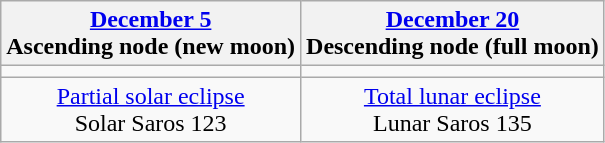<table class="wikitable">
<tr>
<th><a href='#'>December 5</a><br>Ascending node (new moon)<br></th>
<th><a href='#'>December 20</a><br>Descending node (full moon)<br></th>
</tr>
<tr>
<td></td>
<td></td>
</tr>
<tr align=center>
<td><a href='#'>Partial solar eclipse</a><br>Solar Saros 123</td>
<td><a href='#'>Total lunar eclipse</a><br>Lunar Saros 135</td>
</tr>
</table>
